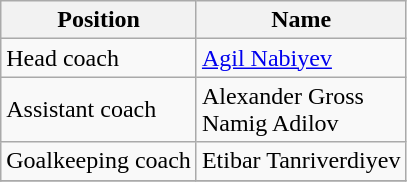<table class="wikitable">
<tr>
<th>Position</th>
<th>Name</th>
</tr>
<tr>
<td>Head coach</td>
<td> <a href='#'>Agil Nabiyev</a></td>
</tr>
<tr>
<td>Assistant coach</td>
<td> Alexander Gross <br>  Namig Adilov</td>
</tr>
<tr>
<td>Goalkeeping coach</td>
<td> Etibar Tanriverdiyev</td>
</tr>
<tr>
</tr>
</table>
